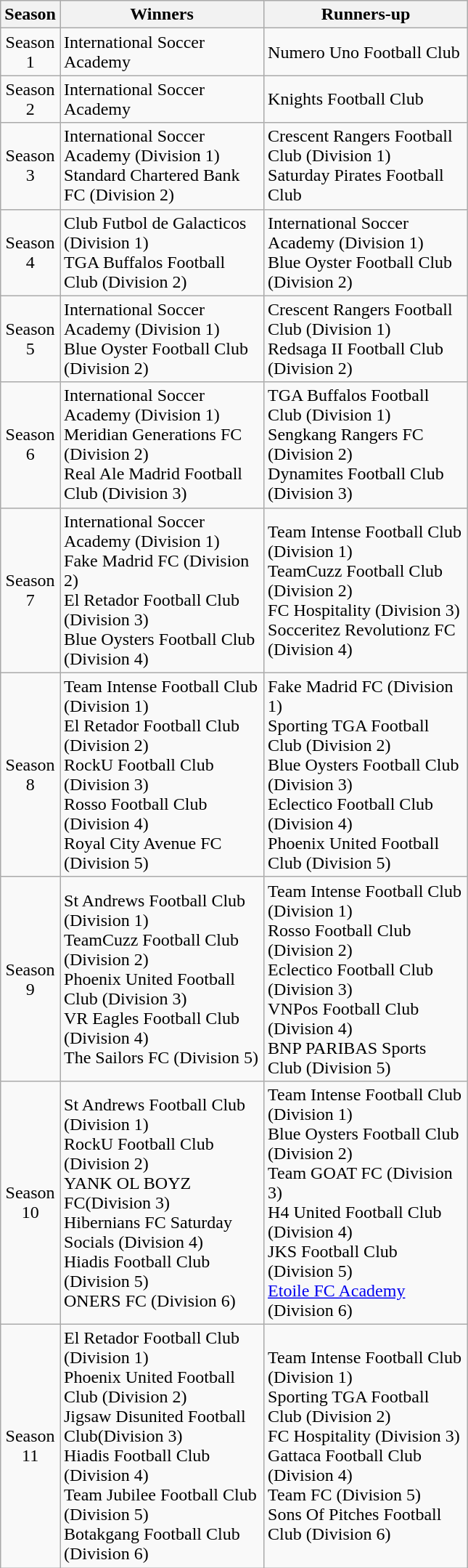<table class="wikitable" style="text-align:center">
<tr>
<th width='25'>Season</th>
<th width='180'>Winners</th>
<th width='180'>Runners-up</th>
</tr>
<tr>
<td>Season 1</td>
<td align='left'>International Soccer Academy</td>
<td align='left'>Numero Uno Football Club</td>
</tr>
<tr>
<td>Season 2</td>
<td align='left'>International Soccer Academy</td>
<td align='left'>Knights Football Club</td>
</tr>
<tr>
<td>Season 3</td>
<td align='left'>International Soccer Academy (Division 1) <br> Standard Chartered Bank FC (Division 2)</td>
<td align='left'>Crescent Rangers Football Club (Division 1) <br> Saturday Pirates Football Club</td>
</tr>
<tr>
<td>Season 4</td>
<td align='left'>Club Futbol de Galacticos (Division 1) <br> TGA Buffalos Football Club (Division 2)</td>
<td align='left'>International Soccer Academy (Division 1) <br> Blue Oyster Football Club (Division 2)</td>
</tr>
<tr>
<td>Season 5</td>
<td align='left'>International Soccer Academy (Division 1) <br> Blue Oyster Football Club (Division 2)</td>
<td align='left'>Crescent Rangers Football Club (Division 1) <br> Redsaga II Football Club (Division 2)</td>
</tr>
<tr>
<td>Season 6</td>
<td align='left'>International Soccer Academy (Division 1) <br> Meridian Generations FC (Division 2) <br> Real Ale Madrid Football Club (Division 3)</td>
<td align='left'>TGA Buffalos Football Club (Division 1) <br> Sengkang Rangers FC (Division 2) <br> Dynamites Football Club (Division 3)</td>
</tr>
<tr>
<td>Season 7</td>
<td align='left'>International Soccer Academy (Division 1) <br> Fake Madrid FC (Division 2) <br> El Retador Football Club (Division 3) <br> Blue Oysters Football Club (Division 4)</td>
<td align='left'>Team Intense Football Club (Division 1) <br> TeamCuzz Football Club (Division 2) <br> FC Hospitality (Division 3) <br> Socceritez Revolutionz FC (Division 4)</td>
</tr>
<tr>
<td>Season 8</td>
<td align='left'>Team Intense Football Club (Division 1) <br> El Retador Football Club (Division 2) <br> RockU Football Club (Division 3) <br> Rosso Football Club (Division 4) <br> Royal City Avenue FC (Division 5)</td>
<td align='left'>Fake Madrid FC (Division 1) <br> Sporting TGA Football Club (Division 2) <br> Blue Oysters Football Club (Division 3) <br> Eclectico Football Club (Division 4) <br> Phoenix United Football Club (Division 5)</td>
</tr>
<tr>
<td>Season 9</td>
<td align='left'>St Andrews Football Club (Division 1) <br> TeamCuzz Football Club (Division 2) <br> Phoenix United Football Club (Division 3) <br> VR Eagles Football Club (Division 4) <br> The Sailors FC (Division 5)</td>
<td align='left'>Team Intense Football Club (Division 1) <br> Rosso Football Club (Division 2) <br> Eclectico Football Club (Division 3) <br> VNPos Football Club (Division 4) <br> BNP PARIBAS Sports Club (Division 5)</td>
</tr>
<tr>
<td>Season 10</td>
<td align='left'>St Andrews Football Club (Division 1) <br> RockU Football Club (Division 2) <br> YANK OL BOYZ FC(Division 3) <br> Hibernians FC Saturday Socials (Division 4) <br> Hiadis Football Club (Division 5) <br> ONERS FC (Division 6)</td>
<td align='left'>Team Intense Football Club (Division 1) <br> Blue Oysters Football Club (Division 2) <br> Team GOAT FC (Division 3) <br> H4 United Football Club (Division 4) <br> JKS Football Club (Division 5) <br> <a href='#'> Etoile FC Academy</a> (Division 6)</td>
</tr>
<tr>
<td>Season 11</td>
<td align='left'>El Retador Football Club (Division 1) <br> Phoenix United Football Club  (Division 2) <br> Jigsaw Disunited Football Club(Division 3) <br> Hiadis Football Club (Division 4) <br> Team Jubilee Football Club (Division 5) <br> Botakgang Football Club (Division 6)</td>
<td align='left'>Team Intense Football Club (Division 1) <br> Sporting TGA Football Club (Division 2) <br> FC Hospitality (Division 3) <br> Gattaca Football Club (Division 4) <br> Team FC (Division 5) <br> Sons Of Pitches Football Club (Division 6)</td>
</tr>
</table>
